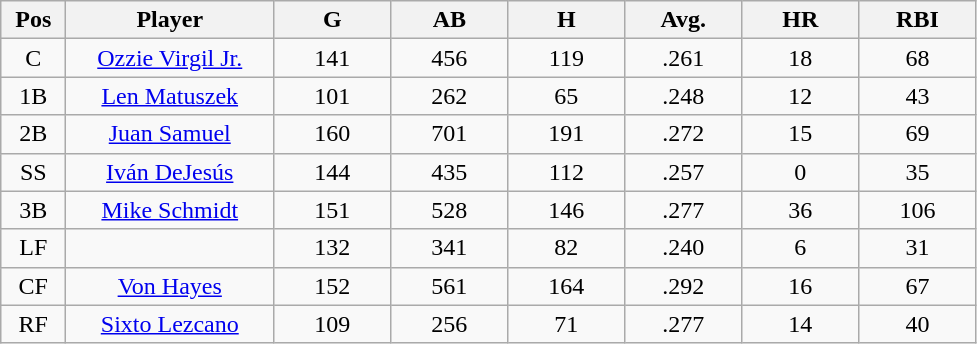<table class="wikitable sortable">
<tr>
<th bgcolor="#DDDDFF" width="5%">Pos</th>
<th bgcolor="#DDDDFF" width="16%">Player</th>
<th bgcolor="#DDDDFF" width="9%">G</th>
<th bgcolor="#DDDDFF" width="9%">AB</th>
<th bgcolor="#DDDDFF" width="9%">H</th>
<th bgcolor="#DDDDFF" width="9%">Avg.</th>
<th bgcolor="#DDDDFF" width="9%">HR</th>
<th bgcolor="#DDDDFF" width="9%">RBI</th>
</tr>
<tr align="center">
<td>C</td>
<td><a href='#'>Ozzie Virgil Jr.</a></td>
<td>141</td>
<td>456</td>
<td>119</td>
<td>.261</td>
<td>18</td>
<td>68</td>
</tr>
<tr align=center>
<td>1B</td>
<td><a href='#'>Len Matuszek</a></td>
<td>101</td>
<td>262</td>
<td>65</td>
<td>.248</td>
<td>12</td>
<td>43</td>
</tr>
<tr align=center>
<td>2B</td>
<td><a href='#'>Juan Samuel</a></td>
<td>160</td>
<td>701</td>
<td>191</td>
<td>.272</td>
<td>15</td>
<td>69</td>
</tr>
<tr align=center>
<td>SS</td>
<td><a href='#'>Iván DeJesús</a></td>
<td>144</td>
<td>435</td>
<td>112</td>
<td>.257</td>
<td>0</td>
<td>35</td>
</tr>
<tr align=center>
<td>3B</td>
<td><a href='#'>Mike Schmidt</a></td>
<td>151</td>
<td>528</td>
<td>146</td>
<td>.277</td>
<td>36</td>
<td>106</td>
</tr>
<tr align=center>
<td>LF</td>
<td></td>
<td>132</td>
<td>341</td>
<td>82</td>
<td>.240</td>
<td>6</td>
<td>31</td>
</tr>
<tr align="center">
<td>CF</td>
<td><a href='#'>Von Hayes</a></td>
<td>152</td>
<td>561</td>
<td>164</td>
<td>.292</td>
<td>16</td>
<td>67</td>
</tr>
<tr align=center>
<td>RF</td>
<td><a href='#'>Sixto Lezcano</a></td>
<td>109</td>
<td>256</td>
<td>71</td>
<td>.277</td>
<td>14</td>
<td>40</td>
</tr>
</table>
